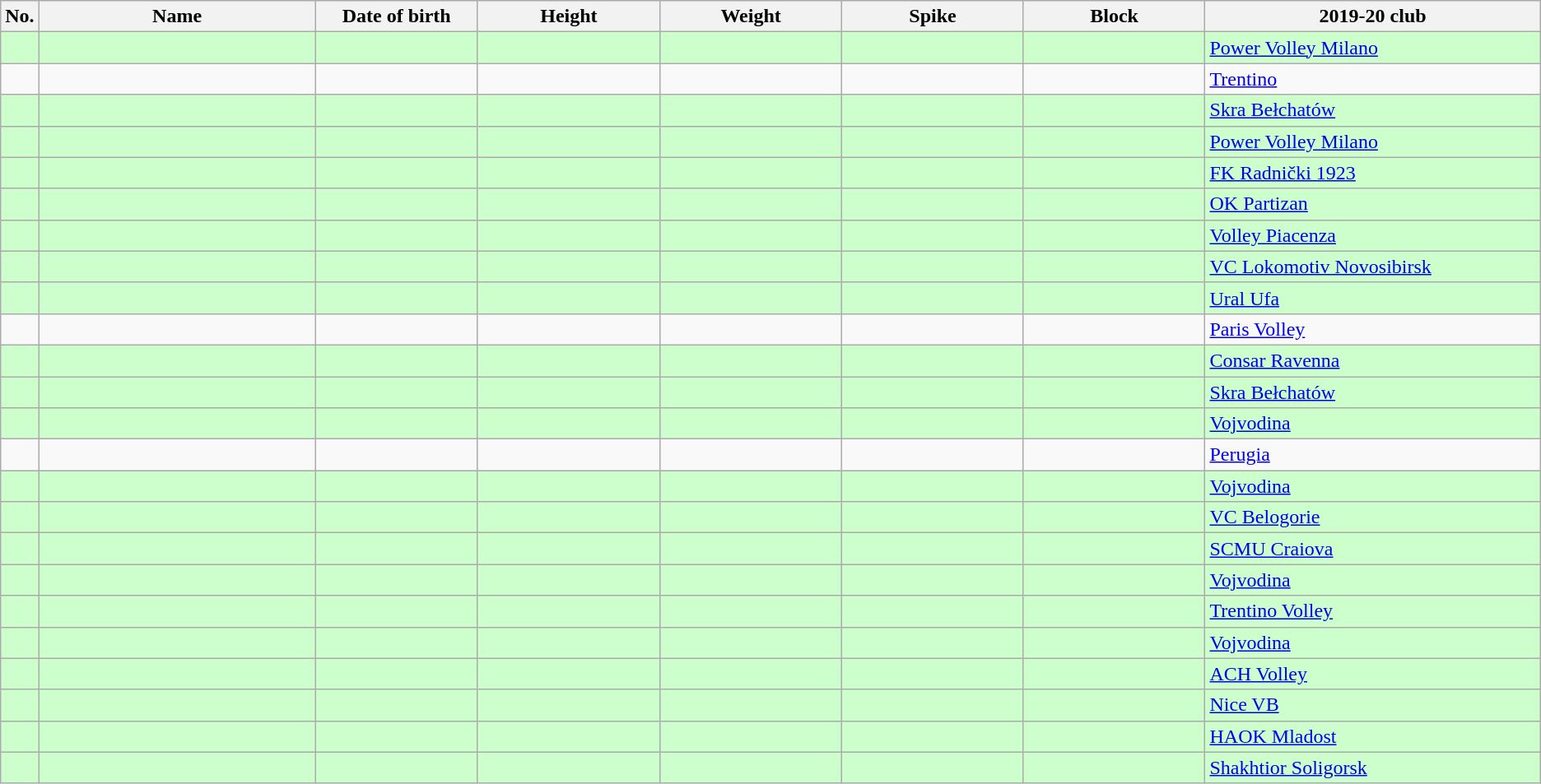<table class="wikitable sortable" style="font-size:100%; text-align:center;">
<tr>
<th>No.</th>
<th style="width:14em">Name</th>
<th style="width:8em">Date of birth</th>
<th style="width:9em">Height</th>
<th style="width:9em">Weight</th>
<th style="width:9em">Spike</th>
<th style="width:9em">Block</th>
<th style="width:17em">2019-20 club</th>
</tr>
<tr bgcolor=#ccffcc>
<td></td>
<td align=left></td>
<td align=right></td>
<td></td>
<td></td>
<td></td>
<td></td>
<td align=left> <a href='#'>Power Volley Milano</a></td>
</tr>
<tr>
<td></td>
<td align=left></td>
<td align=right></td>
<td></td>
<td></td>
<td></td>
<td></td>
<td align=left> <a href='#'>Trentino</a></td>
</tr>
<tr bgcolor=#ccffcc>
<td></td>
<td align=left></td>
<td align=right></td>
<td></td>
<td></td>
<td></td>
<td></td>
<td align=left> <a href='#'>Skra Bełchatów</a></td>
</tr>
<tr bgcolor=#ccffcc>
<td></td>
<td align=left></td>
<td align=right></td>
<td></td>
<td></td>
<td></td>
<td></td>
<td align=left> <a href='#'>Power Volley Milano</a></td>
</tr>
<tr bgcolor=#ccffcc>
<td></td>
<td align=left></td>
<td align=right></td>
<td></td>
<td></td>
<td></td>
<td></td>
<td align=left> <a href='#'>FK Radnički 1923</a></td>
</tr>
<tr bgcolor=#ccffcc>
<td></td>
<td align=left></td>
<td align=right></td>
<td></td>
<td></td>
<td></td>
<td></td>
<td align=left> <a href='#'>OK Partizan</a></td>
</tr>
<tr bgcolor=#ccffcc>
<td></td>
<td align=left></td>
<td align=right></td>
<td></td>
<td></td>
<td></td>
<td></td>
<td align=left> <a href='#'>Volley Piacenza</a></td>
</tr>
<tr bgcolor=#ccffcc>
<td></td>
<td align=left></td>
<td align=right></td>
<td></td>
<td></td>
<td></td>
<td></td>
<td align=left> <a href='#'>VC Lokomotiv Novosibirsk</a></td>
</tr>
<tr bgcolor=#ccffcc>
<td></td>
<td align=left></td>
<td align=right></td>
<td></td>
<td></td>
<td></td>
<td></td>
<td align=left> <a href='#'>Ural Ufa</a></td>
</tr>
<tr>
<td></td>
<td align=left></td>
<td align=right></td>
<td></td>
<td></td>
<td></td>
<td></td>
<td align=left> <a href='#'>Paris Volley</a></td>
</tr>
<tr bgcolor=#ccffcc>
<td></td>
<td align=left></td>
<td align=right></td>
<td></td>
<td></td>
<td></td>
<td></td>
<td align=left> <a href='#'>Consar Ravenna</a></td>
</tr>
<tr bgcolor=#ccffcc>
<td></td>
<td align=left></td>
<td align=right></td>
<td></td>
<td></td>
<td></td>
<td></td>
<td align=left> <a href='#'>Skra Bełchatów</a></td>
</tr>
<tr bgcolor=#ccffcc>
<td></td>
<td align=left></td>
<td align=right></td>
<td></td>
<td></td>
<td></td>
<td></td>
<td align=left> <a href='#'>Vojvodina</a></td>
</tr>
<tr>
<td></td>
<td align=left></td>
<td align=right></td>
<td></td>
<td></td>
<td></td>
<td></td>
<td align=left> <a href='#'>Perugia</a></td>
</tr>
<tr bgcolor=#ccffcc>
<td></td>
<td align=left></td>
<td align=right></td>
<td></td>
<td></td>
<td></td>
<td></td>
<td align=left> <a href='#'>Vojvodina</a></td>
</tr>
<tr bgcolor=#ccffcc>
<td></td>
<td align=left></td>
<td align=right></td>
<td></td>
<td></td>
<td></td>
<td></td>
<td align=left> <a href='#'>VC Belogorie</a></td>
</tr>
<tr bgcolor=#ccffcc>
<td></td>
<td align=left></td>
<td align=right></td>
<td></td>
<td></td>
<td></td>
<td></td>
<td align=left> <a href='#'>SCMU Craiova</a></td>
</tr>
<tr bgcolor=#ccffcc>
<td></td>
<td align=left></td>
<td align=right></td>
<td></td>
<td></td>
<td></td>
<td></td>
<td align=left> <a href='#'>Vojvodina</a></td>
</tr>
<tr bgcolor=#ccffcc>
<td></td>
<td align=left></td>
<td align=right></td>
<td></td>
<td></td>
<td></td>
<td></td>
<td align=left> <a href='#'>Trentino Volley</a></td>
</tr>
<tr bgcolor=#ccffcc>
<td></td>
<td align=left></td>
<td align=right></td>
<td></td>
<td></td>
<td></td>
<td></td>
<td align=left> <a href='#'>Vojvodina</a></td>
</tr>
<tr bgcolor=#ccffcc>
<td></td>
<td align=left></td>
<td align=right></td>
<td></td>
<td></td>
<td></td>
<td></td>
<td align=left> <a href='#'>ACH Volley</a></td>
</tr>
<tr bgcolor=#ccffcc>
<td></td>
<td align=left></td>
<td align=right></td>
<td></td>
<td></td>
<td></td>
<td></td>
<td align=left> <a href='#'>Nice VB</a></td>
</tr>
<tr bgcolor=#ccffcc>
<td></td>
<td align=left></td>
<td align=right></td>
<td></td>
<td></td>
<td></td>
<td></td>
<td align=left> <a href='#'>HAOK Mladost</a></td>
</tr>
<tr bgcolor=#ccffcc>
<td></td>
<td align=left></td>
<td align=right></td>
<td></td>
<td></td>
<td></td>
<td></td>
<td align=left> <a href='#'>Shakhtior Soligorsk</a></td>
</tr>
</table>
